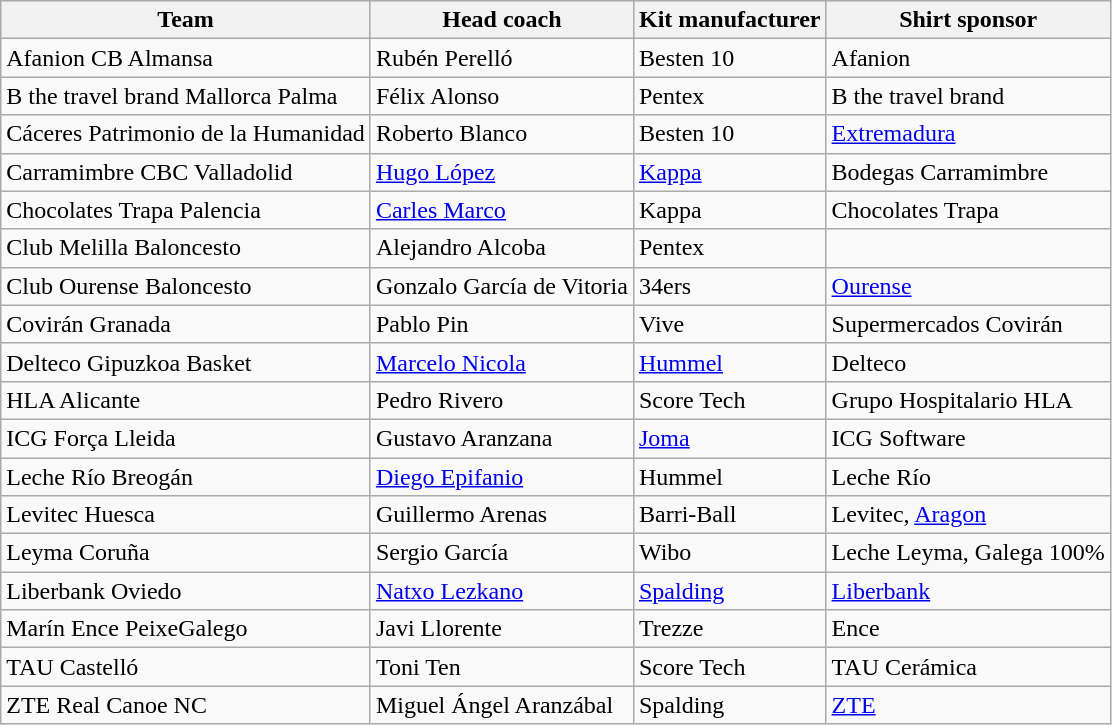<table class="wikitable sortable">
<tr>
<th>Team</th>
<th>Head coach</th>
<th>Kit manufacturer</th>
<th>Shirt sponsor</th>
</tr>
<tr>
<td>Afanion CB Almansa</td>
<td>Rubén Perelló</td>
<td>Besten 10</td>
<td>Afanion</td>
</tr>
<tr>
<td>B the travel brand Mallorca Palma</td>
<td>Félix Alonso</td>
<td>Pentex</td>
<td>B the travel brand</td>
</tr>
<tr>
<td>Cáceres Patrimonio de la Humanidad</td>
<td>Roberto Blanco</td>
<td>Besten 10</td>
<td><a href='#'>Extremadura</a></td>
</tr>
<tr>
<td>Carramimbre CBC Valladolid</td>
<td><a href='#'>Hugo López</a></td>
<td><a href='#'>Kappa</a></td>
<td>Bodegas Carramimbre</td>
</tr>
<tr>
<td>Chocolates Trapa Palencia</td>
<td><a href='#'>Carles Marco</a></td>
<td>Kappa</td>
<td>Chocolates Trapa</td>
</tr>
<tr>
<td>Club Melilla Baloncesto</td>
<td>Alejandro Alcoba</td>
<td>Pentex</td>
<td></td>
</tr>
<tr>
<td>Club Ourense Baloncesto</td>
<td>Gonzalo García de Vitoria</td>
<td>34ers</td>
<td><a href='#'>Ourense</a></td>
</tr>
<tr>
<td>Covirán Granada</td>
<td>Pablo Pin</td>
<td>Vive</td>
<td>Supermercados Covirán</td>
</tr>
<tr>
<td>Delteco Gipuzkoa Basket</td>
<td><a href='#'>Marcelo Nicola</a></td>
<td><a href='#'>Hummel</a></td>
<td>Delteco</td>
</tr>
<tr>
<td>HLA Alicante</td>
<td>Pedro Rivero</td>
<td>Score Tech</td>
<td>Grupo Hospitalario HLA</td>
</tr>
<tr>
<td>ICG Força Lleida</td>
<td>Gustavo Aranzana</td>
<td><a href='#'>Joma</a></td>
<td>ICG Software</td>
</tr>
<tr>
<td>Leche Río Breogán</td>
<td><a href='#'>Diego Epifanio</a></td>
<td>Hummel</td>
<td>Leche Río</td>
</tr>
<tr>
<td>Levitec Huesca</td>
<td>Guillermo Arenas</td>
<td>Barri-Ball</td>
<td>Levitec, <a href='#'>Aragon</a></td>
</tr>
<tr>
<td>Leyma Coruña</td>
<td>Sergio García</td>
<td>Wibo</td>
<td>Leche Leyma, Galega 100%</td>
</tr>
<tr>
<td>Liberbank Oviedo</td>
<td><a href='#'>Natxo Lezkano</a></td>
<td><a href='#'>Spalding</a></td>
<td><a href='#'>Liberbank</a></td>
</tr>
<tr>
<td>Marín Ence PeixeGalego</td>
<td>Javi Llorente</td>
<td>Trezze</td>
<td>Ence</td>
</tr>
<tr>
<td>TAU Castelló</td>
<td>Toni Ten</td>
<td>Score Tech</td>
<td>TAU Cerámica</td>
</tr>
<tr>
<td>ZTE Real Canoe NC</td>
<td>Miguel Ángel Aranzábal</td>
<td>Spalding</td>
<td><a href='#'>ZTE</a></td>
</tr>
</table>
